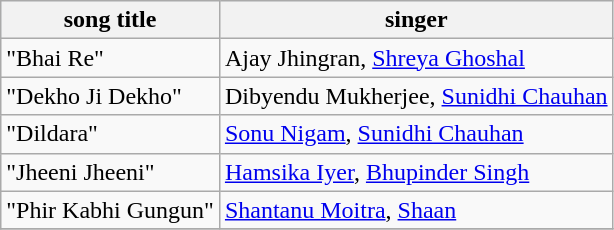<table class="wikitable">
<tr style="background:#ebf5ff;">
<th>song title</th>
<th>singer</th>
</tr>
<tr>
<td>"Bhai Re"</td>
<td>Ajay Jhingran, <a href='#'>Shreya Ghoshal</a></td>
</tr>
<tr>
<td>"Dekho Ji Dekho"</td>
<td>Dibyendu Mukherjee, <a href='#'>Sunidhi Chauhan</a></td>
</tr>
<tr>
<td>"Dildara"</td>
<td><a href='#'>Sonu Nigam</a>, <a href='#'>Sunidhi Chauhan</a></td>
</tr>
<tr>
<td>"Jheeni Jheeni"</td>
<td><a href='#'>Hamsika Iyer</a>, <a href='#'>Bhupinder Singh</a></td>
</tr>
<tr>
<td>"Phir Kabhi Gungun"</td>
<td><a href='#'>Shantanu Moitra</a>, <a href='#'>Shaan</a></td>
</tr>
<tr>
</tr>
</table>
